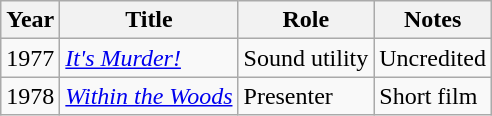<table class="wikitable">
<tr>
<th>Year</th>
<th>Title</th>
<th>Role</th>
<th>Notes</th>
</tr>
<tr>
<td>1977</td>
<td><em><a href='#'>It's Murder!</a></em></td>
<td>Sound utility</td>
<td>Uncredited</td>
</tr>
<tr>
<td>1978</td>
<td><em><a href='#'>Within the Woods</a></em></td>
<td>Presenter</td>
<td>Short film</td>
</tr>
</table>
